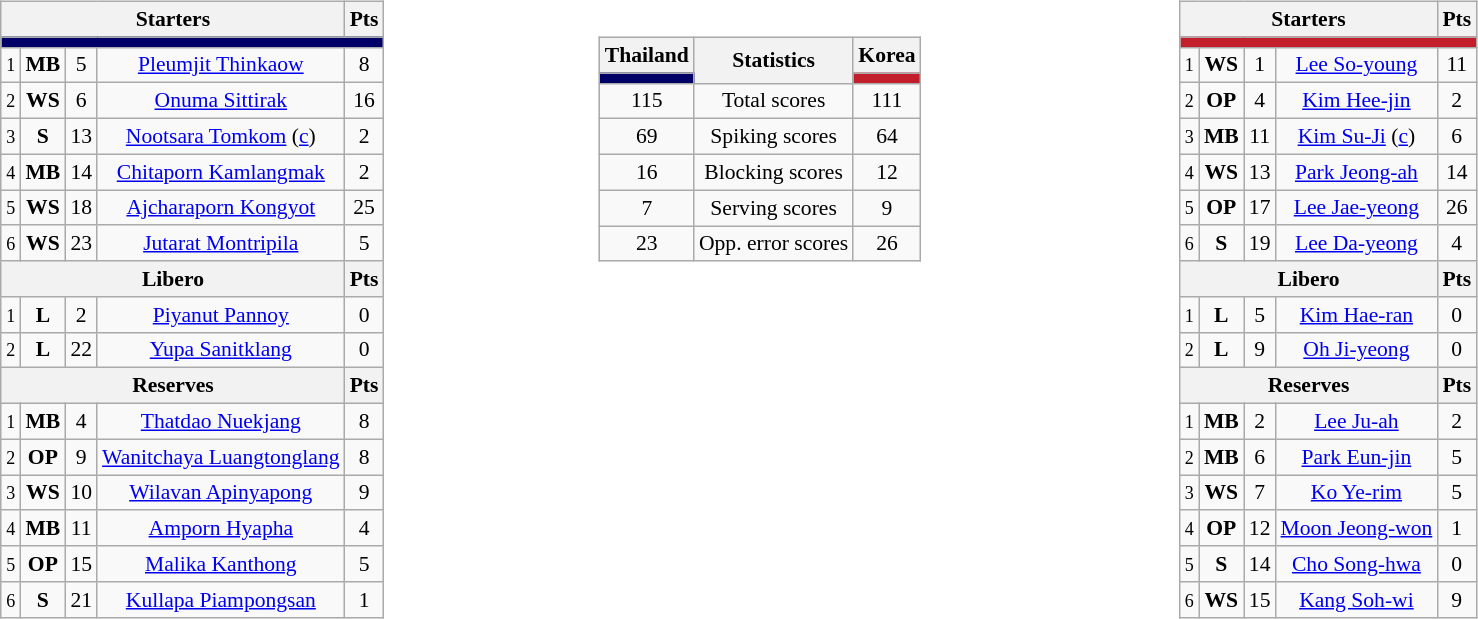<table style="width:90%;">
<tr>
<td valign=top align=right width=33.33%><br><table class="wikitable" style="font-size:90%; text-align:center; margin:auto;" align=center>
<tr>
<th colspan=4>Starters</th>
<th>Pts</th>
</tr>
<tr>
<td colspan=5 style="background:#000066;"></td>
</tr>
<tr>
<td><small> 1</small></td>
<td><strong>MB</strong></td>
<td align=center>5</td>
<td><a href='#'>Pleumjit Thinkaow</a></td>
<td>8</td>
</tr>
<tr>
<td><small>2 </small></td>
<td><strong>WS</strong></td>
<td align=center>6</td>
<td><a href='#'>Onuma Sittirak</a></td>
<td>16</td>
</tr>
<tr>
<td><small>3 </small></td>
<td><strong>S</strong></td>
<td align=center>13</td>
<td><a href='#'>Nootsara Tomkom</a> (<a href='#'>c</a>)</td>
<td>2</td>
</tr>
<tr>
<td><small>4 </small></td>
<td><strong>MB </strong></td>
<td align=center>14</td>
<td><a href='#'>Chitaporn Kamlangmak</a></td>
<td>2</td>
</tr>
<tr>
<td><small>5 </small></td>
<td><strong>WS </strong></td>
<td align=center>18</td>
<td><a href='#'>Ajcharaporn Kongyot</a></td>
<td>25</td>
</tr>
<tr>
<td><small> 6</small></td>
<td><strong>WS</strong></td>
<td align=center>23</td>
<td><a href='#'>Jutarat Montripila</a></td>
<td>5</td>
</tr>
<tr>
<th colspan=4>Libero</th>
<th>Pts</th>
</tr>
<tr>
<td><small> 1</small></td>
<td><strong>L </strong></td>
<td align=center>2</td>
<td><a href='#'>Piyanut Pannoy</a></td>
<td>0</td>
</tr>
<tr>
<td><small>2 </small></td>
<td><strong>L </strong></td>
<td align=center>22</td>
<td><a href='#'>Yupa Sanitklang</a></td>
<td>0</td>
</tr>
<tr>
<th colspan=4>Reserves</th>
<th>Pts</th>
</tr>
<tr>
<td><small> 1</small></td>
<td><strong> MB</strong></td>
<td align=center>4</td>
<td><a href='#'>Thatdao Nuekjang</a> </td>
<td>8</td>
</tr>
<tr>
<td><small> 2</small></td>
<td><strong> OP</strong></td>
<td align=center>9</td>
<td><a href='#'>Wanitchaya Luangtonglang</a> </td>
<td>8</td>
</tr>
<tr>
<td><small>3 </small></td>
<td><strong>WS </strong></td>
<td align=center>10</td>
<td><a href='#'>Wilavan Apinyapong</a> </td>
<td>9</td>
</tr>
<tr>
<td><small>4 </small></td>
<td><strong>MB </strong></td>
<td align=center>11</td>
<td><a href='#'>Amporn Hyapha</a> </td>
<td>4</td>
</tr>
<tr>
<td><small> 5</small></td>
<td><strong> OP</strong></td>
<td align=center>15</td>
<td><a href='#'>Malika Kanthong</a> </td>
<td>5</td>
</tr>
<tr>
<td><small>6</small></td>
<td><strong>S </strong></td>
<td align=center>21</td>
<td><a href='#'>Kullapa Piampongsan</a> </td>
<td>1</td>
</tr>
</table>
</td>
<td style="vertical-align:top; align:center; width:33.33%;"><br><table style="width:100%;">
<tr>
<td style="width=50%;"></td>
<td></td>
<td style="width=50%;"></td>
</tr>
</table>
<br>
<table class="wikitable" style="font-size:90%; text-align:center; margin:auto;" align=center>
<tr>
<th>Thailand</th>
<th rowspan=2>Statistics</th>
<th>Korea</th>
</tr>
<tr>
<td style="background:#000066;"></td>
<td style="background:#C21E2B;"></td>
</tr>
<tr>
<td>115</td>
<td>Total scores</td>
<td>111</td>
</tr>
<tr>
<td>69</td>
<td>Spiking scores</td>
<td>64</td>
</tr>
<tr>
<td>16</td>
<td>Blocking scores</td>
<td>12</td>
</tr>
<tr>
<td>7</td>
<td>Serving scores</td>
<td>9</td>
</tr>
<tr>
<td>23</td>
<td>Opp. error scores</td>
<td>26</td>
</tr>
</table>
</td>
<td style="vertical-align:top; align:left; width:33.33%;"><br><table class="wikitable" style="font-size:90%; text-align:center; margin:auto;" align=center>
<tr>
<th colspan=4>Starters</th>
<th>Pts</th>
</tr>
<tr>
<td colspan=5 style="background:#C21E2B;"></td>
</tr>
<tr>
<td><small> 1</small></td>
<td><strong>WS</strong></td>
<td align=center>1</td>
<td><a href='#'>Lee So-young</a></td>
<td>11</td>
</tr>
<tr>
<td><small>2 </small></td>
<td><strong>OP</strong></td>
<td align=center>4</td>
<td><a href='#'>Kim Hee-jin</a></td>
<td>2</td>
</tr>
<tr>
<td><small>3 </small></td>
<td><strong>MB</strong></td>
<td align=center>11</td>
<td><a href='#'>Kim Su-Ji</a> (<a href='#'>c</a>)</td>
<td>6</td>
</tr>
<tr>
<td><small>4 </small></td>
<td><strong>WS </strong></td>
<td align=center>13</td>
<td><a href='#'>Park Jeong-ah</a></td>
<td>14</td>
</tr>
<tr>
<td><small>5 </small></td>
<td><strong>OP </strong></td>
<td align=center>17</td>
<td><a href='#'>Lee Jae-yeong</a></td>
<td>26</td>
</tr>
<tr>
<td><small> 6</small></td>
<td><strong>S</strong></td>
<td align=center>19</td>
<td><a href='#'>Lee Da-yeong</a></td>
<td>4</td>
</tr>
<tr>
<th colspan=4>Libero</th>
<th>Pts</th>
</tr>
<tr>
<td><small> 1</small></td>
<td><strong>L </strong></td>
<td align=center>5</td>
<td><a href='#'>Kim Hae-ran</a></td>
<td>0</td>
</tr>
<tr>
<td><small>2 </small></td>
<td><strong>L </strong></td>
<td align=center>9</td>
<td><a href='#'>Oh Ji-yeong</a></td>
<td>0</td>
</tr>
<tr>
<th colspan=4>Reserves</th>
<th>Pts</th>
</tr>
<tr>
<td><small> 1</small></td>
<td><strong> MB</strong></td>
<td align=center>2</td>
<td><a href='#'>Lee Ju-ah</a> </td>
<td>2</td>
</tr>
<tr>
<td><small> 2</small></td>
<td><strong> MB</strong></td>
<td align=center>6</td>
<td><a href='#'>Park Eun-jin</a> </td>
<td>5</td>
</tr>
<tr>
<td><small>3 </small></td>
<td><strong>WS </strong></td>
<td align=center>7</td>
<td><a href='#'>Ko Ye-rim</a>  </td>
<td>5</td>
</tr>
<tr>
<td><small>4 </small></td>
<td><strong> OP</strong></td>
<td align=center>12</td>
<td><a href='#'>Moon Jeong-won</a>  </td>
<td>1</td>
</tr>
<tr>
<td><small> 5</small></td>
<td><strong> S</strong></td>
<td align=center>14</td>
<td><a href='#'>Cho Song-hwa</a>  </td>
<td>0</td>
</tr>
<tr>
<td><small>6</small></td>
<td><strong>WS </strong></td>
<td align=center>15</td>
<td><a href='#'>Kang Soh-wi</a> </td>
<td>9</td>
</tr>
</table>
</td>
</tr>
</table>
